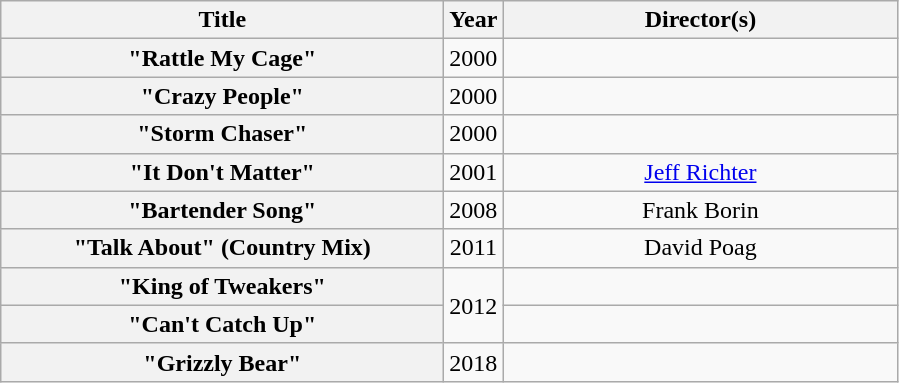<table class="wikitable plainrowheaders" style="text-align:center;">
<tr>
<th scope="col" style="width:18em;">Title</th>
<th scope="col">Year</th>
<th scope="col" style="width:16em;">Director(s)</th>
</tr>
<tr>
<th scope="row">"Rattle My Cage"</th>
<td>2000</td>
<td></td>
</tr>
<tr>
<th scope="row">"Crazy People"</th>
<td>2000</td>
<td></td>
</tr>
<tr>
<th scope="row">"Storm Chaser"</th>
<td>2000</td>
<td></td>
</tr>
<tr>
<th scope="row">"It Don't Matter"</th>
<td>2001</td>
<td><a href='#'>Jeff Richter</a></td>
</tr>
<tr>
<th scope="row">"Bartender Song"</th>
<td>2008</td>
<td>Frank Borin</td>
</tr>
<tr>
<th scope="row">"Talk About" (Country Mix)</th>
<td>2011</td>
<td>David Poag</td>
</tr>
<tr>
<th scope="row">"King of Tweakers"</th>
<td rowspan="2">2012</td>
<td></td>
</tr>
<tr>
<th scope="row">"Can't Catch Up"</th>
<td></td>
</tr>
<tr>
<th scope="row">"Grizzly Bear"</th>
<td>2018</td>
<td></td>
</tr>
</table>
